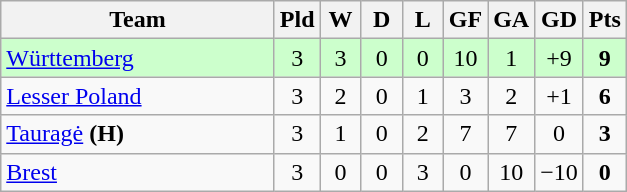<table class="wikitable" style="text-align:center;">
<tr>
<th width=175>Team</th>
<th width=20 abbr="Played">Pld</th>
<th width=20 abbr="Won">W</th>
<th width=20 abbr="Drawn">D</th>
<th width=20 abbr="Lost">L</th>
<th width=20 abbr="Goals for">GF</th>
<th width=20 abbr="Goals against">GA</th>
<th width=20 abbr="Goal difference">GD</th>
<th width=20 abbr="Points">Pts</th>
</tr>
<tr bgcolor=#ccffcc>
<td align=left> <a href='#'>Württemberg</a></td>
<td>3</td>
<td>3</td>
<td>0</td>
<td>0</td>
<td>10</td>
<td>1</td>
<td>+9</td>
<td><strong>9</strong></td>
</tr>
<tr>
<td align=left> <a href='#'>Lesser Poland</a></td>
<td>3</td>
<td>2</td>
<td>0</td>
<td>1</td>
<td>3</td>
<td>2</td>
<td>+1</td>
<td><strong>6</strong></td>
</tr>
<tr>
<td align=left> <a href='#'>Tauragė</a> <strong>(H)</strong></td>
<td>3</td>
<td>1</td>
<td>0</td>
<td>2</td>
<td>7</td>
<td>7</td>
<td>0</td>
<td><strong>3</strong></td>
</tr>
<tr>
<td align=left> <a href='#'>Brest</a></td>
<td>3</td>
<td>0</td>
<td>0</td>
<td>3</td>
<td>0</td>
<td>10</td>
<td>−10</td>
<td><strong>0</strong></td>
</tr>
</table>
